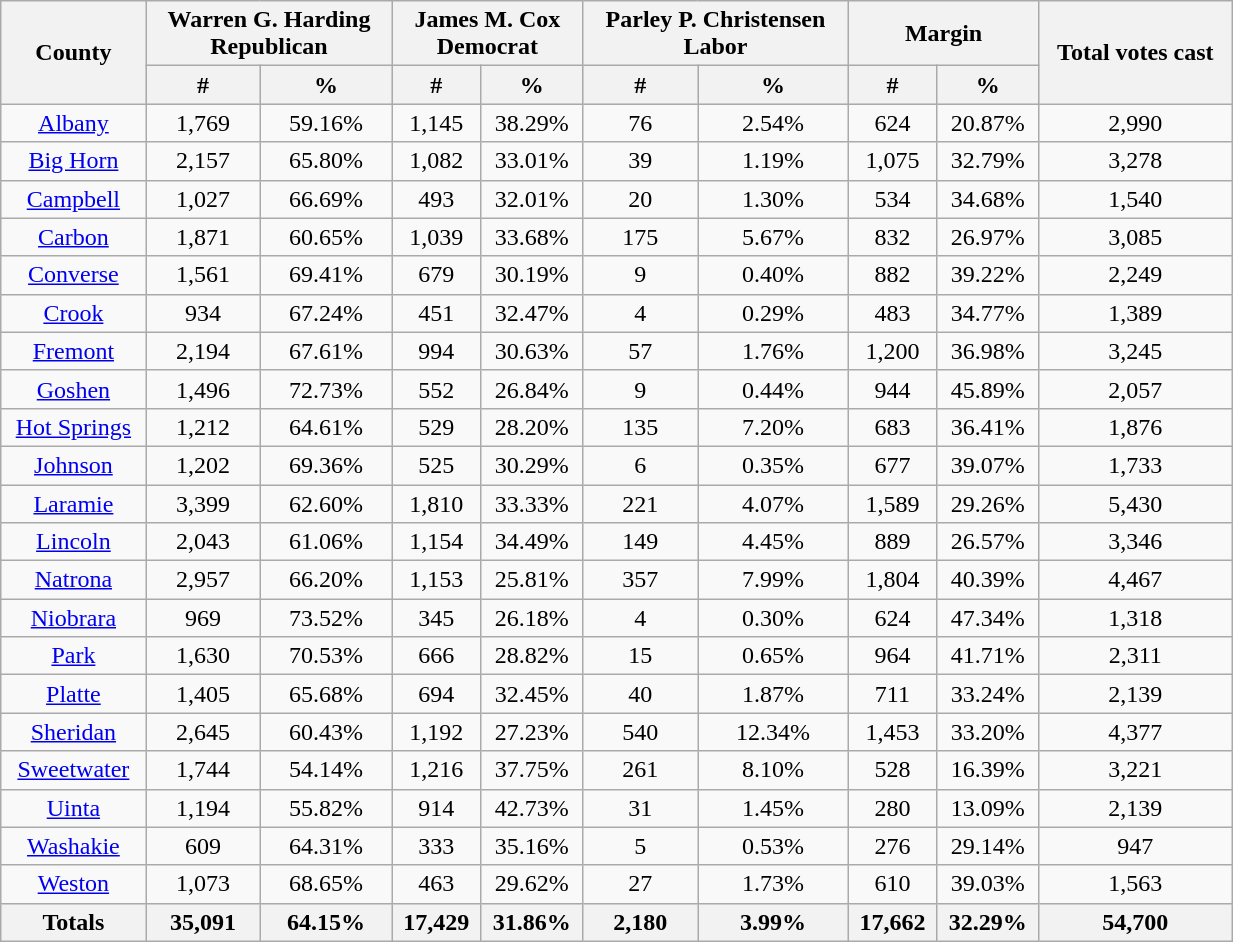<table width="65%" class="wikitable sortable">
<tr>
<th style="text-align:center;" rowspan="2">County</th>
<th style="text-align:center;" colspan="2">Warren G. Harding<br>Republican</th>
<th style="text-align:center;" colspan="2">James M. Cox<br>Democrat</th>
<th style="text-align:center;" colspan="2">Parley P. Christensen<br>Labor</th>
<th style="text-align:center;" colspan="2">Margin</th>
<th style="text-align:center;" rowspan="2">Total votes cast</th>
</tr>
<tr bgcolor="lightgrey">
<th style="text-align:center;" data-sort-type="number">#</th>
<th style="text-align:center;" data-sort-type="number">%</th>
<th style="text-align:center;" data-sort-type="number">#</th>
<th style="text-align:center;" data-sort-type="number">%</th>
<th style="text-align:center;" data-sort-type="number">#</th>
<th style="text-align:center;" data-sort-type="number">%</th>
<th style="text-align:center;" data-sort-type="number">#</th>
<th style="text-align:center;" data-sort-type="number">%</th>
</tr>
<tr style="text-align:center;">
<td><a href='#'>Albany</a></td>
<td>1,769</td>
<td>59.16%</td>
<td>1,145</td>
<td>38.29%</td>
<td>76</td>
<td>2.54%</td>
<td>624</td>
<td>20.87%</td>
<td>2,990</td>
</tr>
<tr style="text-align:center;">
<td><a href='#'>Big Horn</a></td>
<td>2,157</td>
<td>65.80%</td>
<td>1,082</td>
<td>33.01%</td>
<td>39</td>
<td>1.19%</td>
<td>1,075</td>
<td>32.79%</td>
<td>3,278</td>
</tr>
<tr style="text-align:center;">
<td><a href='#'>Campbell</a></td>
<td>1,027</td>
<td>66.69%</td>
<td>493</td>
<td>32.01%</td>
<td>20</td>
<td>1.30%</td>
<td>534</td>
<td>34.68%</td>
<td>1,540</td>
</tr>
<tr style="text-align:center;">
<td><a href='#'>Carbon</a></td>
<td>1,871</td>
<td>60.65%</td>
<td>1,039</td>
<td>33.68%</td>
<td>175</td>
<td>5.67%</td>
<td>832</td>
<td>26.97%</td>
<td>3,085</td>
</tr>
<tr style="text-align:center;">
<td><a href='#'>Converse</a></td>
<td>1,561</td>
<td>69.41%</td>
<td>679</td>
<td>30.19%</td>
<td>9</td>
<td>0.40%</td>
<td>882</td>
<td>39.22%</td>
<td>2,249</td>
</tr>
<tr style="text-align:center;">
<td><a href='#'>Crook</a></td>
<td>934</td>
<td>67.24%</td>
<td>451</td>
<td>32.47%</td>
<td>4</td>
<td>0.29%</td>
<td>483</td>
<td>34.77%</td>
<td>1,389</td>
</tr>
<tr style="text-align:center;">
<td><a href='#'>Fremont</a></td>
<td>2,194</td>
<td>67.61%</td>
<td>994</td>
<td>30.63%</td>
<td>57</td>
<td>1.76%</td>
<td>1,200</td>
<td>36.98%</td>
<td>3,245</td>
</tr>
<tr style="text-align:center;">
<td><a href='#'>Goshen</a></td>
<td>1,496</td>
<td>72.73%</td>
<td>552</td>
<td>26.84%</td>
<td>9</td>
<td>0.44%</td>
<td>944</td>
<td>45.89%</td>
<td>2,057</td>
</tr>
<tr style="text-align:center;">
<td><a href='#'>Hot Springs</a></td>
<td>1,212</td>
<td>64.61%</td>
<td>529</td>
<td>28.20%</td>
<td>135</td>
<td>7.20%</td>
<td>683</td>
<td>36.41%</td>
<td>1,876</td>
</tr>
<tr style="text-align:center;">
<td><a href='#'>Johnson</a></td>
<td>1,202</td>
<td>69.36%</td>
<td>525</td>
<td>30.29%</td>
<td>6</td>
<td>0.35%</td>
<td>677</td>
<td>39.07%</td>
<td>1,733</td>
</tr>
<tr style="text-align:center;">
<td><a href='#'>Laramie</a></td>
<td>3,399</td>
<td>62.60%</td>
<td>1,810</td>
<td>33.33%</td>
<td>221</td>
<td>4.07%</td>
<td>1,589</td>
<td>29.26%</td>
<td>5,430</td>
</tr>
<tr style="text-align:center;">
<td><a href='#'>Lincoln</a></td>
<td>2,043</td>
<td>61.06%</td>
<td>1,154</td>
<td>34.49%</td>
<td>149</td>
<td>4.45%</td>
<td>889</td>
<td>26.57%</td>
<td>3,346</td>
</tr>
<tr style="text-align:center;">
<td><a href='#'>Natrona</a></td>
<td>2,957</td>
<td>66.20%</td>
<td>1,153</td>
<td>25.81%</td>
<td>357</td>
<td>7.99%</td>
<td>1,804</td>
<td>40.39%</td>
<td>4,467</td>
</tr>
<tr style="text-align:center;">
<td><a href='#'>Niobrara</a></td>
<td>969</td>
<td>73.52%</td>
<td>345</td>
<td>26.18%</td>
<td>4</td>
<td>0.30%</td>
<td>624</td>
<td>47.34%</td>
<td>1,318</td>
</tr>
<tr style="text-align:center;">
<td><a href='#'>Park</a></td>
<td>1,630</td>
<td>70.53%</td>
<td>666</td>
<td>28.82%</td>
<td>15</td>
<td>0.65%</td>
<td>964</td>
<td>41.71%</td>
<td>2,311</td>
</tr>
<tr style="text-align:center;">
<td><a href='#'>Platte</a></td>
<td>1,405</td>
<td>65.68%</td>
<td>694</td>
<td>32.45%</td>
<td>40</td>
<td>1.87%</td>
<td>711</td>
<td>33.24%</td>
<td>2,139</td>
</tr>
<tr style="text-align:center;">
<td><a href='#'>Sheridan</a></td>
<td>2,645</td>
<td>60.43%</td>
<td>1,192</td>
<td>27.23%</td>
<td>540</td>
<td>12.34%</td>
<td>1,453</td>
<td>33.20%</td>
<td>4,377</td>
</tr>
<tr style="text-align:center;">
<td><a href='#'>Sweetwater</a></td>
<td>1,744</td>
<td>54.14%</td>
<td>1,216</td>
<td>37.75%</td>
<td>261</td>
<td>8.10%</td>
<td>528</td>
<td>16.39%</td>
<td>3,221</td>
</tr>
<tr style="text-align:center;">
<td><a href='#'>Uinta</a></td>
<td>1,194</td>
<td>55.82%</td>
<td>914</td>
<td>42.73%</td>
<td>31</td>
<td>1.45%</td>
<td>280</td>
<td>13.09%</td>
<td>2,139</td>
</tr>
<tr style="text-align:center;">
<td><a href='#'>Washakie</a></td>
<td>609</td>
<td>64.31%</td>
<td>333</td>
<td>35.16%</td>
<td>5</td>
<td>0.53%</td>
<td>276</td>
<td>29.14%</td>
<td>947</td>
</tr>
<tr style="text-align:center;">
<td><a href='#'>Weston</a></td>
<td>1,073</td>
<td>68.65%</td>
<td>463</td>
<td>29.62%</td>
<td>27</td>
<td>1.73%</td>
<td>610</td>
<td>39.03%</td>
<td>1,563</td>
</tr>
<tr style="text-align:center;">
<th>Totals</th>
<th>35,091</th>
<th>64.15%</th>
<th>17,429</th>
<th>31.86%</th>
<th>2,180</th>
<th>3.99%</th>
<th>17,662</th>
<th>32.29%</th>
<th>54,700</th>
</tr>
</table>
